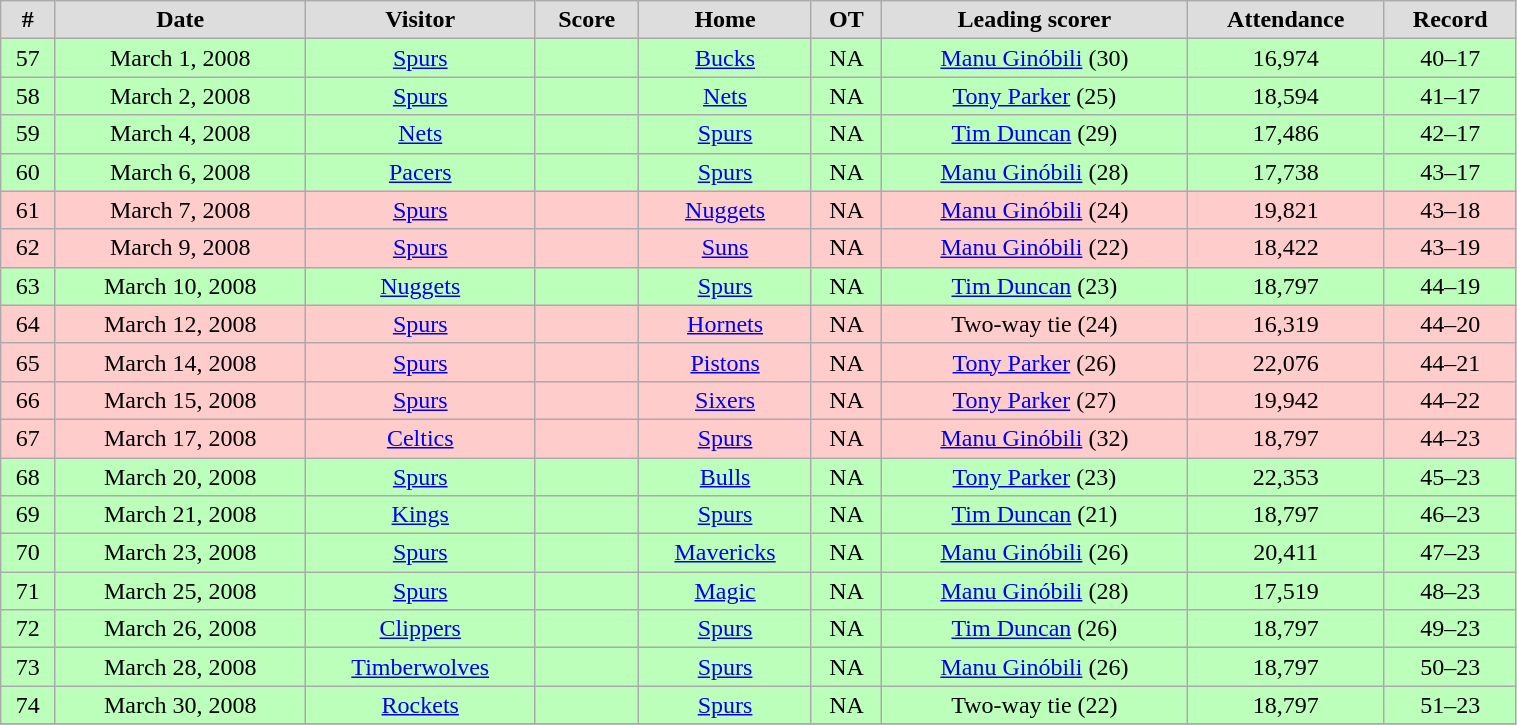<table class="wikitable" width="80%">
<tr align="center"  bgcolor="#dddddd">
<td><strong>#</strong></td>
<td><strong>Date</strong></td>
<td><strong>Visitor</strong></td>
<td><strong>Score</strong></td>
<td><strong>Home</strong></td>
<td><strong>OT</strong></td>
<td><strong>Leading scorer</strong></td>
<td><strong>Attendance</strong></td>
<td><strong>Record</strong></td>
</tr>
<tr align="center"  bgcolor="#bbffbb">
<td>57</td>
<td>March 1, 2008</td>
<td><a href='#'>Spurs</a></td>
<td></td>
<td><a href='#'>Bucks</a></td>
<td>NA</td>
<td><a href='#'>Manu Ginóbili</a> (30)</td>
<td>16,974</td>
<td>40–17</td>
</tr>
<tr align="center" bgcolor="#bbffbb">
<td>58</td>
<td>March 2, 2008</td>
<td><a href='#'>Spurs</a></td>
<td></td>
<td><a href='#'>Nets</a></td>
<td>NA</td>
<td><a href='#'>Tony Parker</a> (25)</td>
<td>18,594</td>
<td>41–17</td>
</tr>
<tr align="center" bgcolor="#bbffbb">
<td>59</td>
<td>March 4, 2008</td>
<td><a href='#'>Nets</a></td>
<td></td>
<td><a href='#'>Spurs</a></td>
<td>NA</td>
<td><a href='#'>Tim Duncan</a> (29)</td>
<td>17,486</td>
<td>42–17</td>
</tr>
<tr align="center" bgcolor="#bbffbb">
<td>60</td>
<td>March 6, 2008</td>
<td><a href='#'>Pacers</a></td>
<td></td>
<td><a href='#'>Spurs</a></td>
<td>NA</td>
<td><a href='#'>Manu Ginóbili</a> (28)</td>
<td>17,738</td>
<td>43–17</td>
</tr>
<tr align="center" bgcolor="#ffcccc">
<td>61</td>
<td>March 7, 2008</td>
<td><a href='#'>Spurs</a></td>
<td></td>
<td><a href='#'>Nuggets</a></td>
<td>NA</td>
<td><a href='#'>Manu Ginóbili</a> (24)</td>
<td>19,821</td>
<td>43–18</td>
</tr>
<tr align="center" bgcolor="#ffcccc">
<td>62</td>
<td>March 9, 2008</td>
<td><a href='#'>Spurs</a></td>
<td></td>
<td><a href='#'>Suns</a></td>
<td>NA</td>
<td><a href='#'>Manu Ginóbili</a> (22)</td>
<td>18,422</td>
<td>43–19</td>
</tr>
<tr align="center" bgcolor="#bbffbb">
<td>63</td>
<td>March 10, 2008</td>
<td><a href='#'>Nuggets</a></td>
<td></td>
<td><a href='#'>Spurs</a></td>
<td>NA</td>
<td><a href='#'>Tim Duncan</a> (23)</td>
<td>18,797</td>
<td>44–19</td>
</tr>
<tr align="center" bgcolor="#ffcccc">
<td>64</td>
<td>March 12, 2008</td>
<td><a href='#'>Spurs</a></td>
<td></td>
<td><a href='#'>Hornets</a></td>
<td>NA</td>
<td>Two-way tie (24)</td>
<td>16,319</td>
<td>44–20</td>
</tr>
<tr align="center" bgcolor="#ffcccc">
<td>65</td>
<td>March 14, 2008</td>
<td><a href='#'>Spurs</a></td>
<td></td>
<td><a href='#'>Pistons</a></td>
<td>NA</td>
<td><a href='#'>Tony Parker</a> (26)</td>
<td>22,076</td>
<td>44–21</td>
</tr>
<tr align="center" bgcolor="#ffcccc">
<td>66</td>
<td>March 15, 2008</td>
<td><a href='#'>Spurs</a></td>
<td></td>
<td><a href='#'>Sixers</a></td>
<td>NA</td>
<td><a href='#'>Tony Parker</a> (27)</td>
<td>19,942</td>
<td>44–22</td>
</tr>
<tr align="center" bgcolor="#ffcccc">
<td>67</td>
<td>March 17, 2008</td>
<td><a href='#'>Celtics</a></td>
<td></td>
<td><a href='#'>Spurs</a></td>
<td>NA</td>
<td><a href='#'>Manu Ginóbili</a> (32)</td>
<td>18,797</td>
<td>44–23</td>
</tr>
<tr align="center" bgcolor="#bbffbb">
<td>68</td>
<td>March 20, 2008</td>
<td><a href='#'>Spurs</a></td>
<td></td>
<td><a href='#'>Bulls</a></td>
<td>NA</td>
<td><a href='#'>Tony Parker</a> (23)</td>
<td>22,353</td>
<td>45–23</td>
</tr>
<tr align="center" bgcolor="#bbffbb">
<td>69</td>
<td>March 21, 2008</td>
<td><a href='#'>Kings</a></td>
<td></td>
<td><a href='#'>Spurs</a></td>
<td>NA</td>
<td><a href='#'>Tim Duncan</a> (21)</td>
<td>18,797</td>
<td>46–23</td>
</tr>
<tr align="center" bgcolor="#bbffbb">
<td>70</td>
<td>March 23, 2008</td>
<td><a href='#'>Spurs</a></td>
<td></td>
<td><a href='#'>Mavericks</a></td>
<td>NA</td>
<td><a href='#'>Manu Ginóbili</a> (26)</td>
<td>20,411</td>
<td>47–23</td>
</tr>
<tr align="center" bgcolor="#bbffbb">
<td>71</td>
<td>March 25, 2008</td>
<td><a href='#'>Spurs</a></td>
<td></td>
<td><a href='#'>Magic</a></td>
<td>NA</td>
<td><a href='#'>Manu Ginóbili</a> (28)</td>
<td>17,519</td>
<td>48–23</td>
</tr>
<tr align="center" bgcolor="#bbffbb">
<td>72</td>
<td>March 26, 2008</td>
<td><a href='#'>Clippers</a></td>
<td></td>
<td><a href='#'>Spurs</a></td>
<td>NA</td>
<td><a href='#'>Tim Duncan</a> (26)</td>
<td>18,797</td>
<td>49–23</td>
</tr>
<tr align="center" bgcolor="#bbffbb">
<td>73</td>
<td>March 28, 2008</td>
<td><a href='#'>Timberwolves</a></td>
<td></td>
<td><a href='#'>Spurs</a></td>
<td>NA</td>
<td><a href='#'>Manu Ginóbili</a> (26)</td>
<td>18,797</td>
<td>50–23</td>
</tr>
<tr align="center" bgcolor="#bbffbb">
<td>74</td>
<td>March 30, 2008</td>
<td><a href='#'>Rockets</a></td>
<td></td>
<td><a href='#'>Spurs</a></td>
<td>NA</td>
<td>Two-way tie (22)</td>
<td>18,797</td>
<td>51–23</td>
</tr>
<tr align="center">
</tr>
</table>
